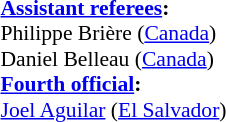<table width=50% style="font-size: 90%">
<tr>
<td><br><strong><a href='#'>Assistant referees</a>:</strong>
<br>Philippe Brière (<a href='#'>Canada</a>)
<br>Daniel Belleau (<a href='#'>Canada</a>)
<br><strong><a href='#'>Fourth official</a>:</strong>
<br><a href='#'>Joel Aguilar</a> (<a href='#'>El Salvador</a>)</td>
</tr>
</table>
